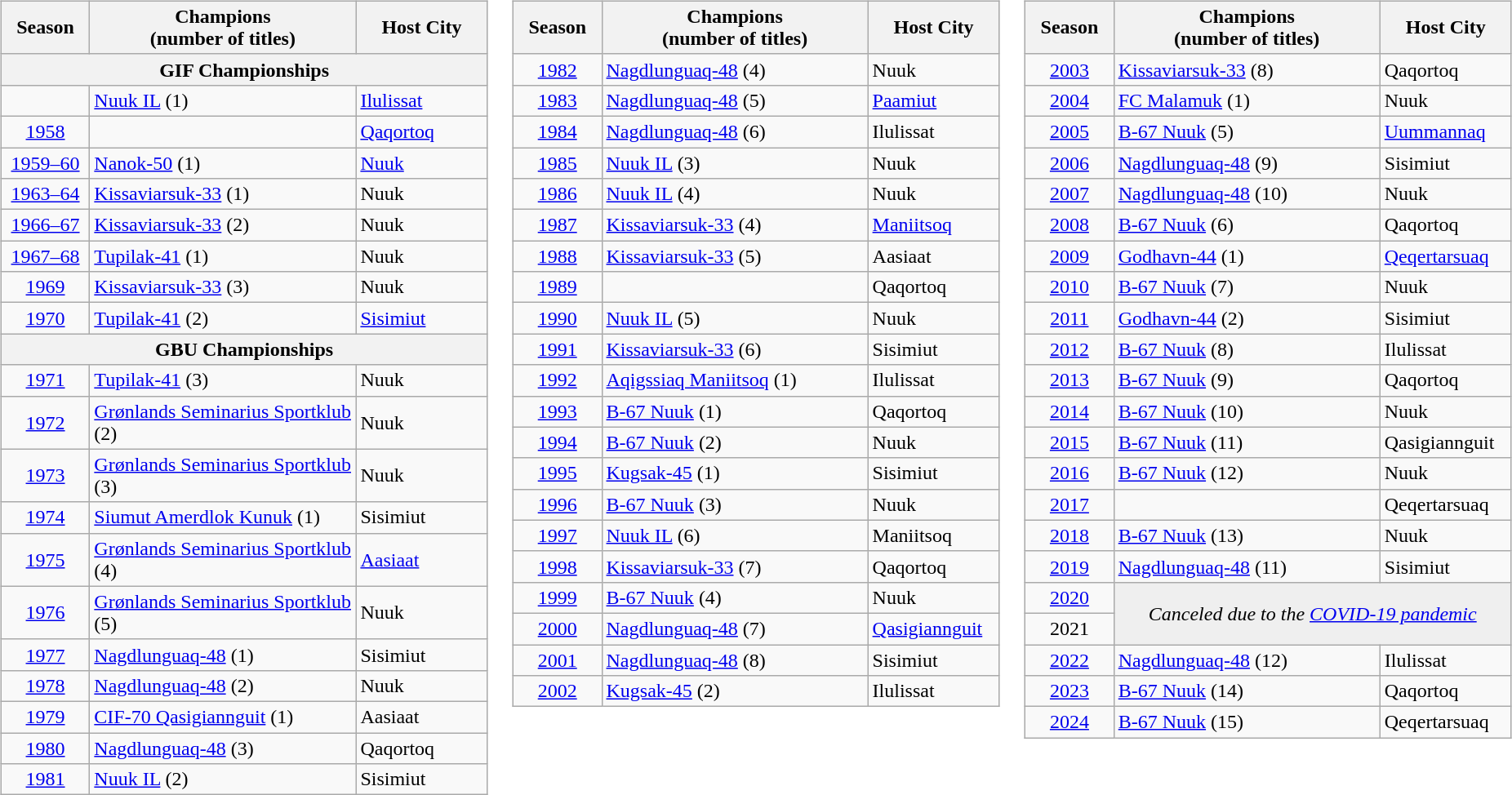<table>
<tr valign=top>
<td><br><table class="wikitable">
<tr>
<th style="width:65px">Season</th>
<th style="width:210px">Champions<br>(number of titles)</th>
<th style="width:100px">Host City</th>
</tr>
<tr>
<th colspan="3">GIF Championships</th>
</tr>
<tr>
<td style="text-align:center"></td>
<td><a href='#'>Nuuk IL</a> (1)</td>
<td><a href='#'>Ilulissat</a></td>
</tr>
<tr>
<td style="text-align:center"><a href='#'>1958</a></td>
<td></td>
<td><a href='#'>Qaqortoq</a></td>
</tr>
<tr>
<td style="text-align:center"><a href='#'>1959–60</a></td>
<td><a href='#'>Nanok-50</a> (1)</td>
<td><a href='#'>Nuuk</a></td>
</tr>
<tr>
<td style="text-align:center"><a href='#'>1963–64</a></td>
<td><a href='#'>Kissaviarsuk-33</a> (1)</td>
<td>Nuuk</td>
</tr>
<tr>
<td style="text-align:center"><a href='#'>1966–67</a></td>
<td><a href='#'>Kissaviarsuk-33</a> (2)</td>
<td>Nuuk</td>
</tr>
<tr>
<td style="text-align:center"><a href='#'>1967–68</a></td>
<td><a href='#'>Tupilak-41</a> (1)</td>
<td>Nuuk</td>
</tr>
<tr>
<td style="text-align:center"><a href='#'>1969</a></td>
<td><a href='#'>Kissaviarsuk-33</a> (3)</td>
<td>Nuuk</td>
</tr>
<tr>
<td style="text-align:center"><a href='#'>1970</a></td>
<td><a href='#'>Tupilak-41</a> (2)</td>
<td><a href='#'>Sisimiut</a></td>
</tr>
<tr>
<th colspan="3">GBU Championships</th>
</tr>
<tr>
<td style="text-align:center"><a href='#'>1971</a></td>
<td><a href='#'>Tupilak-41</a> (3)</td>
<td>Nuuk</td>
</tr>
<tr>
<td style="text-align:center"><a href='#'>1972</a></td>
<td><a href='#'>Grønlands Seminarius Sportklub</a> (2)</td>
<td>Nuuk</td>
</tr>
<tr>
<td style="text-align:center"><a href='#'>1973</a></td>
<td><a href='#'>Grønlands Seminarius Sportklub</a> (3)</td>
<td>Nuuk</td>
</tr>
<tr>
<td style="text-align:center"><a href='#'>1974</a></td>
<td><a href='#'>Siumut Amerdlok Kunuk</a> (1)</td>
<td>Sisimiut</td>
</tr>
<tr>
<td style="text-align:center"><a href='#'>1975</a></td>
<td><a href='#'>Grønlands Seminarius Sportklub</a> (4)</td>
<td><a href='#'>Aasiaat</a></td>
</tr>
<tr>
<td style="text-align:center"><a href='#'>1976</a></td>
<td><a href='#'>Grønlands Seminarius Sportklub</a> (5)</td>
<td>Nuuk</td>
</tr>
<tr>
<td style="text-align:center"><a href='#'>1977</a></td>
<td><a href='#'>Nagdlunguaq-48</a> (1)</td>
<td>Sisimiut</td>
</tr>
<tr>
<td style="text-align:center"><a href='#'>1978</a></td>
<td><a href='#'>Nagdlunguaq-48</a> (2)</td>
<td>Nuuk</td>
</tr>
<tr>
<td style="text-align:center"><a href='#'>1979</a></td>
<td><a href='#'>CIF-70 Qasigiannguit</a> (1)</td>
<td>Aasiaat</td>
</tr>
<tr>
<td style="text-align:center"><a href='#'>1980</a></td>
<td><a href='#'>Nagdlunguaq-48</a> (3)</td>
<td>Qaqortoq</td>
</tr>
<tr>
<td style="text-align:center"><a href='#'>1981</a></td>
<td><a href='#'>Nuuk IL</a> (2)</td>
<td>Sisimiut</td>
</tr>
</table>
</td>
<td><br><table class="wikitable">
<tr>
<th style="width:65px">Season</th>
<th style="width:210px">Champions<br>(number of titles)</th>
<th style="width:100px">Host City</th>
</tr>
<tr>
<td style="text-align:center"><a href='#'>1982</a></td>
<td><a href='#'>Nagdlunguaq-48</a> (4)</td>
<td>Nuuk</td>
</tr>
<tr>
<td style="text-align:center"><a href='#'>1983</a></td>
<td><a href='#'>Nagdlunguaq-48</a> (5)</td>
<td><a href='#'>Paamiut</a></td>
</tr>
<tr>
<td style="text-align:center"><a href='#'>1984</a></td>
<td><a href='#'>Nagdlunguaq-48</a> (6)</td>
<td>Ilulissat</td>
</tr>
<tr>
<td style="text-align:center"><a href='#'>1985</a></td>
<td><a href='#'>Nuuk IL</a> (3)</td>
<td>Nuuk</td>
</tr>
<tr>
<td style="text-align:center"><a href='#'>1986</a></td>
<td><a href='#'>Nuuk IL</a> (4)</td>
<td>Nuuk</td>
</tr>
<tr>
<td style="text-align:center"><a href='#'>1987</a></td>
<td><a href='#'>Kissaviarsuk-33</a> (4)</td>
<td><a href='#'>Maniitsoq</a></td>
</tr>
<tr>
<td style="text-align:center"><a href='#'>1988</a></td>
<td><a href='#'>Kissaviarsuk-33</a> (5)</td>
<td>Aasiaat</td>
</tr>
<tr>
<td style="text-align:center"><a href='#'>1989</a></td>
<td></td>
<td>Qaqortoq</td>
</tr>
<tr>
<td style="text-align:center"><a href='#'>1990</a></td>
<td><a href='#'>Nuuk IL</a> (5)</td>
<td>Nuuk</td>
</tr>
<tr>
<td style="text-align:center"><a href='#'>1991</a></td>
<td><a href='#'>Kissaviarsuk-33</a> (6)</td>
<td>Sisimiut</td>
</tr>
<tr>
<td style="text-align:center"><a href='#'>1992</a></td>
<td><a href='#'>Aqigssiaq Maniitsoq</a> (1)</td>
<td>Ilulissat</td>
</tr>
<tr>
<td style="text-align:center"><a href='#'>1993</a></td>
<td><a href='#'>B-67 Nuuk</a> (1)</td>
<td>Qaqortoq</td>
</tr>
<tr>
<td style="text-align:center"><a href='#'>1994</a></td>
<td><a href='#'>B-67 Nuuk</a> (2)</td>
<td>Nuuk</td>
</tr>
<tr>
<td style="text-align:center"><a href='#'>1995</a></td>
<td><a href='#'>Kugsak-45</a> (1)</td>
<td>Sisimiut</td>
</tr>
<tr>
<td style="text-align:center"><a href='#'>1996</a></td>
<td><a href='#'>B-67 Nuuk</a> (3)</td>
<td>Nuuk</td>
</tr>
<tr>
<td style="text-align:center"><a href='#'>1997</a></td>
<td><a href='#'>Nuuk IL</a> (6)</td>
<td>Maniitsoq</td>
</tr>
<tr>
<td style="text-align:center"><a href='#'>1998</a></td>
<td><a href='#'>Kissaviarsuk-33</a> (7)</td>
<td>Qaqortoq</td>
</tr>
<tr>
<td style="text-align:center"><a href='#'>1999</a></td>
<td><a href='#'>B-67 Nuuk</a> (4)</td>
<td>Nuuk</td>
</tr>
<tr>
<td style="text-align:center"><a href='#'>2000</a></td>
<td><a href='#'>Nagdlunguaq-48</a> (7)</td>
<td><a href='#'>Qasigiannguit</a></td>
</tr>
<tr>
<td style="text-align:center"><a href='#'>2001</a></td>
<td><a href='#'>Nagdlunguaq-48</a> (8)</td>
<td>Sisimiut</td>
</tr>
<tr>
<td style="text-align:center"><a href='#'>2002</a></td>
<td><a href='#'>Kugsak-45</a> (2)</td>
<td>Ilulissat</td>
</tr>
</table>
</td>
<td><br><table class="wikitable">
<tr>
<th style="width:65px">Season</th>
<th style="width:210px">Champions<br>(number of titles)</th>
<th style="width:100px">Host City</th>
</tr>
<tr>
<td style="text-align:center"><a href='#'>2003</a></td>
<td><a href='#'>Kissaviarsuk-33</a> (8)</td>
<td>Qaqortoq</td>
</tr>
<tr>
<td style="text-align:center"><a href='#'>2004</a></td>
<td><a href='#'>FC Malamuk</a> (1)</td>
<td>Nuuk</td>
</tr>
<tr>
<td style="text-align:center"><a href='#'>2005</a></td>
<td><a href='#'>B-67 Nuuk</a> (5)</td>
<td><a href='#'>Uummannaq</a></td>
</tr>
<tr>
<td style="text-align:center"><a href='#'>2006</a></td>
<td><a href='#'>Nagdlunguaq-48</a> (9)</td>
<td>Sisimiut</td>
</tr>
<tr>
<td style="text-align:center"><a href='#'>2007</a></td>
<td><a href='#'>Nagdlunguaq-48</a> (10)</td>
<td>Nuuk</td>
</tr>
<tr>
<td style="text-align:center"><a href='#'>2008</a></td>
<td><a href='#'>B-67 Nuuk</a> (6)</td>
<td>Qaqortoq</td>
</tr>
<tr>
<td style="text-align:center"><a href='#'>2009</a></td>
<td><a href='#'>Godhavn-44</a> (1)</td>
<td><a href='#'>Qeqertarsuaq</a></td>
</tr>
<tr>
<td style="text-align:center"><a href='#'>2010</a></td>
<td><a href='#'>B-67 Nuuk</a> (7)</td>
<td>Nuuk</td>
</tr>
<tr>
<td style="text-align:center"><a href='#'>2011</a></td>
<td><a href='#'>Godhavn-44</a> (2)</td>
<td>Sisimiut</td>
</tr>
<tr>
<td style="text-align:center"><a href='#'>2012</a></td>
<td><a href='#'>B-67 Nuuk</a> (8)</td>
<td>Ilulissat</td>
</tr>
<tr>
<td style="text-align:center"><a href='#'>2013</a></td>
<td><a href='#'>B-67 Nuuk</a> (9)</td>
<td>Qaqortoq</td>
</tr>
<tr>
<td style="text-align:center"><a href='#'>2014</a></td>
<td><a href='#'>B-67 Nuuk</a> (10)</td>
<td>Nuuk</td>
</tr>
<tr>
<td style="text-align:center"><a href='#'>2015</a></td>
<td><a href='#'>B-67 Nuuk</a> (11)</td>
<td>Qasigiannguit</td>
</tr>
<tr>
<td style="text-align:center"><a href='#'>2016</a></td>
<td><a href='#'>B-67 Nuuk</a> (12)</td>
<td>Nuuk</td>
</tr>
<tr>
<td style="text-align:center"><a href='#'>2017</a></td>
<td></td>
<td>Qeqertarsuaq</td>
</tr>
<tr>
<td style="text-align:center"><a href='#'>2018</a></td>
<td><a href='#'>B-67 Nuuk</a> (13)</td>
<td>Nuuk</td>
</tr>
<tr>
<td style="text-align:center"><a href='#'>2019</a></td>
<td><a href='#'>Nagdlunguaq-48</a> (11)</td>
<td>Sisimiut</td>
</tr>
<tr>
<td style="text-align:center"><a href='#'>2020</a></td>
<td rowspan=2 colspan=2 style=background:#efefef align=center><em>Canceled due to the <a href='#'>COVID-19 pandemic</a></em></td>
</tr>
<tr>
<td style="text-align:center">2021</td>
</tr>
<tr>
<td style="text-align:center"><a href='#'>2022</a></td>
<td><a href='#'>Nagdlunguaq-48</a> (12)</td>
<td>Ilulissat</td>
</tr>
<tr>
<td style="text-align:center"><a href='#'>2023</a></td>
<td><a href='#'>B-67 Nuuk</a> (14)</td>
<td>Qaqortoq</td>
</tr>
<tr>
<td style="text-align:center"><a href='#'>2024</a></td>
<td><a href='#'>B-67 Nuuk</a> (15)</td>
<td>Qeqertarsuaq</td>
</tr>
</table>
</td>
</tr>
</table>
